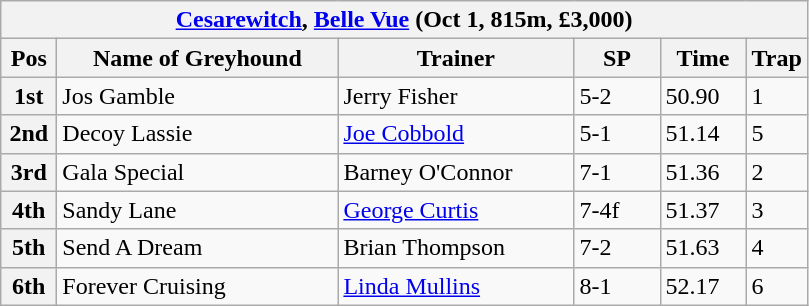<table class="wikitable">
<tr>
<th colspan="6"><a href='#'>Cesarewitch</a>, <a href='#'>Belle Vue</a> (Oct 1, 815m, £3,000)</th>
</tr>
<tr>
<th width=30>Pos</th>
<th width=180>Name of Greyhound</th>
<th width=150>Trainer</th>
<th width=50>SP</th>
<th width=50>Time</th>
<th width=30>Trap</th>
</tr>
<tr>
<th>1st</th>
<td>Jos Gamble</td>
<td>Jerry Fisher</td>
<td>5-2</td>
<td>50.90</td>
<td>1</td>
</tr>
<tr>
<th>2nd</th>
<td>Decoy Lassie</td>
<td><a href='#'>Joe Cobbold</a></td>
<td>5-1</td>
<td>51.14</td>
<td>5</td>
</tr>
<tr>
<th>3rd</th>
<td>Gala Special</td>
<td>Barney O'Connor</td>
<td>7-1</td>
<td>51.36</td>
<td>2</td>
</tr>
<tr>
<th>4th</th>
<td>Sandy Lane</td>
<td><a href='#'>George Curtis</a></td>
<td>7-4f</td>
<td>51.37</td>
<td>3</td>
</tr>
<tr>
<th>5th</th>
<td>Send A Dream</td>
<td>Brian Thompson</td>
<td>7-2</td>
<td>51.63</td>
<td>4</td>
</tr>
<tr>
<th>6th</th>
<td>Forever Cruising</td>
<td><a href='#'>Linda Mullins</a></td>
<td>8-1</td>
<td>52.17</td>
<td>6</td>
</tr>
</table>
